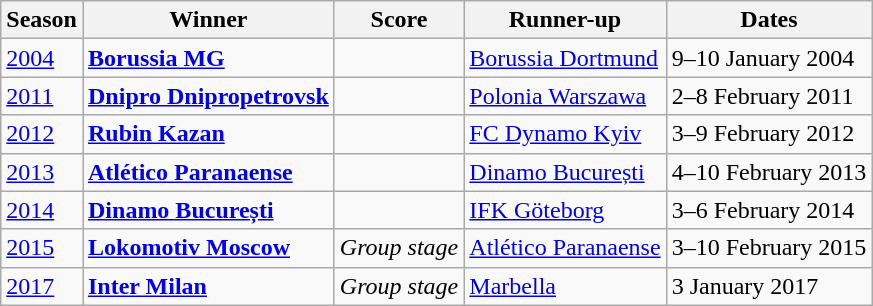<table class="wikitable sortable" style="font-size:; width:; text-align:;">
<tr>
<th width=>Season</th>
<th width=>Winner</th>
<th width=>Score</th>
<th width=>Runner-up</th>
<th width=>Dates</th>
</tr>
<tr>
<td><a href='#'>2004</a></td>
<td> <strong><a href='#'>Borussia MG</a></strong></td>
<td></td>
<td> <a href='#'>Borussia Dortmund</a></td>
<td>9–10 January 2004</td>
</tr>
<tr>
<td><a href='#'>2011</a></td>
<td> <strong><a href='#'>Dnipro Dnipropetrovsk</a></strong></td>
<td></td>
<td> <a href='#'>Polonia Warszawa</a></td>
<td>2–8 February 2011</td>
</tr>
<tr>
<td><a href='#'>2012</a></td>
<td> <strong><a href='#'>Rubin Kazan</a></strong></td>
<td></td>
<td> <a href='#'>FC Dynamo Kyiv</a></td>
<td>3–9 February 2012</td>
</tr>
<tr>
<td><a href='#'>2013</a></td>
<td> <strong><a href='#'>Atlético Paranaense</a></strong></td>
<td></td>
<td> <a href='#'>Dinamo București</a></td>
<td>4–10 February 2013</td>
</tr>
<tr>
<td><a href='#'>2014</a></td>
<td> <strong><a href='#'>Dinamo București</a></strong></td>
<td></td>
<td> <a href='#'>IFK Göteborg</a></td>
<td>3–6 February 2014</td>
</tr>
<tr>
<td><a href='#'>2015</a></td>
<td> <strong><a href='#'>Lokomotiv Moscow</a></strong></td>
<td><em>Group stage</em></td>
<td> <a href='#'>Atlético Paranaense</a></td>
<td>3–10 February 2015</td>
</tr>
<tr>
<td><a href='#'>2017</a></td>
<td> <strong><a href='#'>Inter Milan</a></strong></td>
<td><em>Group stage</em></td>
<td> <a href='#'>Marbella</a></td>
<td>3 January 2017</td>
</tr>
</table>
